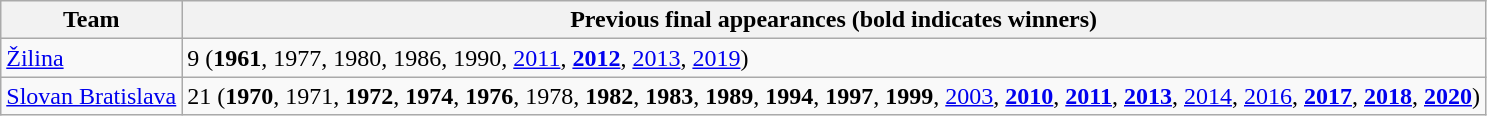<table class="wikitable">
<tr>
<th>Team</th>
<th>Previous final appearances (bold indicates winners)</th>
</tr>
<tr>
<td><a href='#'>Žilina</a></td>
<td>9 (<strong>1961</strong>, 1977, 1980, 1986, 1990, <a href='#'>2011</a>, <strong><a href='#'>2012</a></strong>, <a href='#'>2013</a>, <a href='#'>2019</a>)</td>
</tr>
<tr>
<td><a href='#'>Slovan Bratislava</a></td>
<td>21 (<strong>1970</strong>, 1971, <strong>1972</strong>, <strong>1974</strong>, <strong>1976</strong>, 1978, <strong>1982</strong>, <strong>1983</strong>, <strong>1989</strong>, <strong>1994</strong>, <strong>1997</strong>, <strong>1999</strong>, <a href='#'>2003</a>, <strong><a href='#'>2010</a></strong>, <strong><a href='#'>2011</a></strong>, <strong><a href='#'>2013</a></strong>, <a href='#'>2014</a>, <a href='#'>2016</a>, <strong><a href='#'>2017</a></strong>, <strong><a href='#'>2018</a></strong>, <strong><a href='#'>2020</a></strong>)</td>
</tr>
</table>
